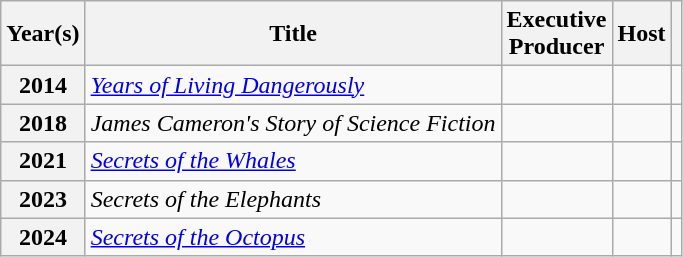<table class="wikitable plainrowheaders">
<tr>
<th scope="col">Year(s)</th>
<th scope="col">Title</th>
<th scope="col">Executive<br>Producer</th>
<th scope="col">Host</th>
<th scope="col"></th>
</tr>
<tr>
<th scope="row">2014</th>
<td><em><a href='#'>Years of Living Dangerously</a></em></td>
<td></td>
<td></td>
<td style="text-align:center;"></td>
</tr>
<tr>
<th scope="row">2018</th>
<td><em>James Cameron's Story of Science Fiction</em></td>
<td></td>
<td></td>
<td style="text-align:center;"></td>
</tr>
<tr>
<th scope="row">2021</th>
<td><em><a href='#'>Secrets of the Whales</a></em></td>
<td></td>
<td></td>
<td style="text-align:center;"></td>
</tr>
<tr>
<th scope="row">2023</th>
<td><em>Secrets of the Elephants</em></td>
<td></td>
<td></td>
<td></td>
</tr>
<tr>
<th scope="row">2024</th>
<td><em><a href='#'>Secrets of the Octopus</a></em></td>
<td></td>
<td></td>
<td></td>
</tr>
</table>
